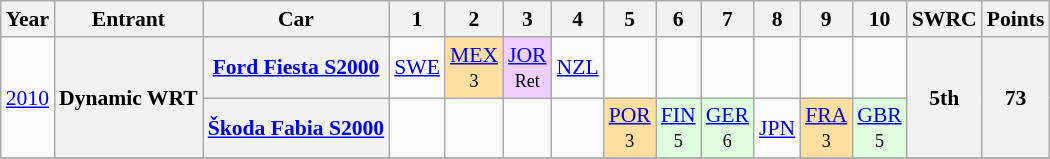<table class="wikitable" border="1" style="text-align:center; font-size:90%;">
<tr>
<th>Year</th>
<th>Entrant</th>
<th>Car</th>
<th>1</th>
<th>2</th>
<th>3</th>
<th>4</th>
<th>5</th>
<th>6</th>
<th>7</th>
<th>8</th>
<th>9</th>
<th>10</th>
<th>SWRC</th>
<th>Points</th>
</tr>
<tr>
<td rowspan=2><a href='#'>2010</a></td>
<th rowspan=2>Dynamic WRT</th>
<th><a href='#'>Ford Fiesta S2000</a></th>
<td><a href='#'>SWE</a></td>
<td style="background:#FFDF9F;"><a href='#'>MEX</a><br><small>3</small></td>
<td style="background:#EFCFFF;"><a href='#'>JOR</a><br><small>Ret</small></td>
<td><a href='#'>NZL</a></td>
<td></td>
<td></td>
<td></td>
<td></td>
<td></td>
<td></td>
<th rowspan=2>5th</th>
<th rowspan=2>73</th>
</tr>
<tr>
<th><a href='#'>Škoda Fabia S2000</a></th>
<td></td>
<td></td>
<td></td>
<td></td>
<td style="background:#FFDF9F;"><a href='#'>POR</a><br><small>3</small></td>
<td style="background:#DFFFDF;"><a href='#'>FIN</a><br><small>5</small></td>
<td style="background:#DFFFDF;"><a href='#'>GER</a><br><small>6</small></td>
<td><a href='#'>JPN</a></td>
<td style="background:#FFDF9F;"><a href='#'>FRA</a><br><small>3</small></td>
<td style="background:#DFFFDF;"><a href='#'>GBR</a><br><small>5</small></td>
</tr>
<tr>
</tr>
</table>
